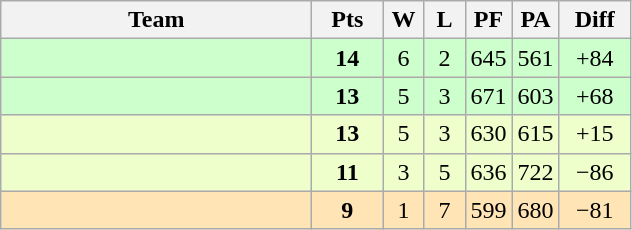<table class=wikitable style="text-align:center">
<tr>
<th width=200>Team</th>
<th width=40>Pts</th>
<th width=20>W</th>
<th width=20>L</th>
<th width=20>PF</th>
<th width=20>PA</th>
<th width=40>Diff</th>
</tr>
<tr style="background:#cfc;">
<td style="text-align:left"></td>
<td><strong>14</strong></td>
<td>6</td>
<td>2</td>
<td>645</td>
<td>561</td>
<td>+84</td>
</tr>
<tr style="background:#cfc;">
<td style="text-align:left"></td>
<td><strong>13</strong></td>
<td>5</td>
<td>3</td>
<td>671</td>
<td>603</td>
<td>+68</td>
</tr>
<tr style="background:#efc;">
<td style="text-align:left"></td>
<td><strong>13</strong></td>
<td>5</td>
<td>3</td>
<td>630</td>
<td>615</td>
<td>+15</td>
</tr>
<tr style="background:#efc;">
<td style="text-align:left"></td>
<td><strong>11</strong></td>
<td>3</td>
<td>5</td>
<td>636</td>
<td>722</td>
<td>−86</td>
</tr>
<tr style="background:moccasin;">
<td style="text-align:left"></td>
<td><strong>9</strong></td>
<td>1</td>
<td>7</td>
<td>599</td>
<td>680</td>
<td>−81</td>
</tr>
</table>
